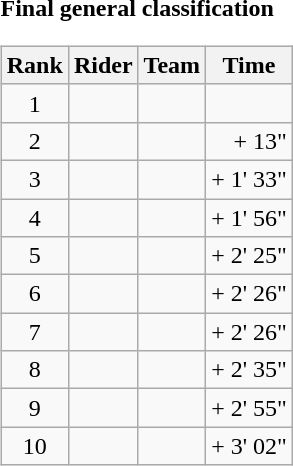<table>
<tr>
<td><strong>Final general classification</strong><br><table class="wikitable">
<tr>
<th scope="col">Rank</th>
<th scope="col">Rider</th>
<th scope="col">Team</th>
<th scope="col">Time</th>
</tr>
<tr>
<td style="text-align:center;">1</td>
<td></td>
<td></td>
<td style="text-align:right;"></td>
</tr>
<tr>
<td style="text-align:center;">2</td>
<td></td>
<td></td>
<td style="text-align:right;">+ 13"</td>
</tr>
<tr>
<td style="text-align:center;">3</td>
<td></td>
<td></td>
<td style="text-align:right;">+ 1' 33"</td>
</tr>
<tr>
<td style="text-align:center;">4</td>
<td></td>
<td></td>
<td style="text-align:right;">+ 1' 56"</td>
</tr>
<tr>
<td style="text-align:center;">5</td>
<td></td>
<td></td>
<td style="text-align:right;">+ 2' 25"</td>
</tr>
<tr>
<td style="text-align:center;">6</td>
<td></td>
<td></td>
<td style="text-align:right;">+ 2' 26"</td>
</tr>
<tr>
<td style="text-align:center;">7</td>
<td></td>
<td></td>
<td style="text-align:right;">+ 2' 26"</td>
</tr>
<tr>
<td style="text-align:center;">8</td>
<td></td>
<td></td>
<td style="text-align:right;">+ 2' 35"</td>
</tr>
<tr>
<td style="text-align:center;">9</td>
<td></td>
<td></td>
<td style="text-align:right;">+ 2' 55"</td>
</tr>
<tr>
<td style="text-align:center;">10</td>
<td></td>
<td></td>
<td style="text-align:right;">+ 3' 02"</td>
</tr>
</table>
</td>
</tr>
</table>
